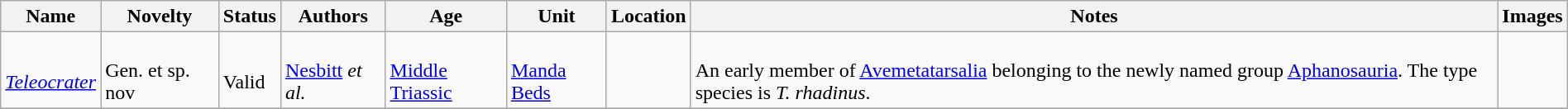<table class="wikitable sortable" align="center" width="100%">
<tr>
<th>Name</th>
<th>Novelty</th>
<th>Status</th>
<th>Authors</th>
<th>Age</th>
<th>Unit</th>
<th>Location</th>
<th>Notes</th>
<th>Images</th>
</tr>
<tr>
<td><br><em><a href='#'>Teleocrater</a></em></td>
<td><br>Gen. et sp. nov</td>
<td><br>Valid</td>
<td><br><a href='#'>Nesbitt</a> <em>et al.</em></td>
<td><br><a href='#'>Middle Triassic</a></td>
<td><br><a href='#'>Manda Beds</a></td>
<td><br></td>
<td><br>An early member of <a href='#'>Avemetatarsalia</a> belonging to the newly named group <a href='#'>Aphanosauria</a>. The type species is <em>T. rhadinus</em>.</td>
<td></td>
</tr>
<tr>
</tr>
</table>
